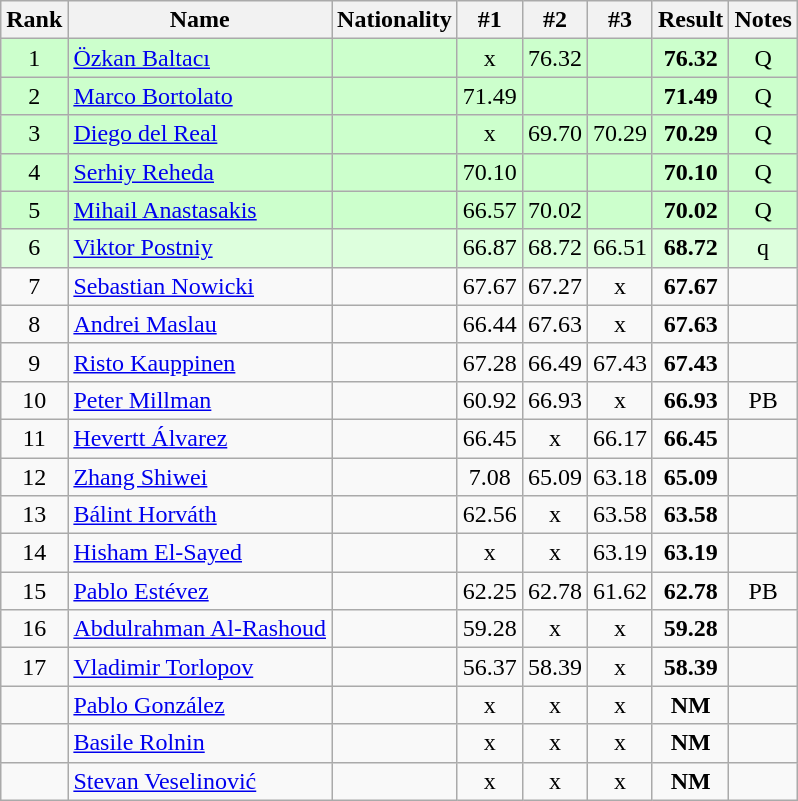<table class="wikitable sortable" style="text-align:center">
<tr>
<th>Rank</th>
<th>Name</th>
<th>Nationality</th>
<th>#1</th>
<th>#2</th>
<th>#3</th>
<th>Result</th>
<th>Notes</th>
</tr>
<tr bgcolor=ccffcc>
<td>1</td>
<td align=left><a href='#'>Özkan Baltacı</a></td>
<td align=left></td>
<td>x</td>
<td>76.32</td>
<td></td>
<td><strong>76.32</strong></td>
<td>Q</td>
</tr>
<tr bgcolor=ccffcc>
<td>2</td>
<td align=left><a href='#'>Marco Bortolato</a></td>
<td align=left></td>
<td>71.49</td>
<td></td>
<td></td>
<td><strong>71.49</strong></td>
<td>Q</td>
</tr>
<tr bgcolor=ccffcc>
<td>3</td>
<td align=left><a href='#'>Diego del Real</a></td>
<td align=left></td>
<td>x</td>
<td>69.70</td>
<td>70.29</td>
<td><strong>70.29</strong></td>
<td>Q</td>
</tr>
<tr bgcolor=ccffcc>
<td>4</td>
<td align=left><a href='#'>Serhiy Reheda</a></td>
<td align=left></td>
<td>70.10</td>
<td></td>
<td></td>
<td><strong>70.10</strong></td>
<td>Q</td>
</tr>
<tr bgcolor=ccffcc>
<td>5</td>
<td align=left><a href='#'>Mihail Anastasakis</a></td>
<td align=left></td>
<td>66.57</td>
<td>70.02</td>
<td></td>
<td><strong>70.02</strong></td>
<td>Q</td>
</tr>
<tr bgcolor=ddffdd>
<td>6</td>
<td align=left><a href='#'>Viktor Postniy</a></td>
<td align=left></td>
<td>66.87</td>
<td>68.72</td>
<td>66.51</td>
<td><strong>68.72</strong></td>
<td>q</td>
</tr>
<tr>
<td>7</td>
<td align=left><a href='#'>Sebastian Nowicki</a></td>
<td align=left></td>
<td>67.67</td>
<td>67.27</td>
<td>x</td>
<td><strong>67.67</strong></td>
<td></td>
</tr>
<tr>
<td>8</td>
<td align=left><a href='#'>Andrei Maslau</a></td>
<td align=left></td>
<td>66.44</td>
<td>67.63</td>
<td>x</td>
<td><strong>67.63</strong></td>
<td></td>
</tr>
<tr>
<td>9</td>
<td align=left><a href='#'>Risto Kauppinen</a></td>
<td align=left></td>
<td>67.28</td>
<td>66.49</td>
<td>67.43</td>
<td><strong>67.43</strong></td>
<td></td>
</tr>
<tr>
<td>10</td>
<td align=left><a href='#'>Peter Millman</a></td>
<td align=left></td>
<td>60.92</td>
<td>66.93</td>
<td>x</td>
<td><strong>66.93</strong></td>
<td>PB</td>
</tr>
<tr>
<td>11</td>
<td align=left><a href='#'>Hevertt Álvarez</a></td>
<td align=left></td>
<td>66.45</td>
<td>x</td>
<td>66.17</td>
<td><strong>66.45</strong></td>
<td></td>
</tr>
<tr>
<td>12</td>
<td align=left><a href='#'>Zhang Shiwei</a></td>
<td align=left></td>
<td>7.08</td>
<td>65.09</td>
<td>63.18</td>
<td><strong>65.09</strong></td>
<td></td>
</tr>
<tr>
<td>13</td>
<td align=left><a href='#'>Bálint Horváth</a></td>
<td align=left></td>
<td>62.56</td>
<td>x</td>
<td>63.58</td>
<td><strong>63.58</strong></td>
<td></td>
</tr>
<tr>
<td>14</td>
<td align=left><a href='#'>Hisham El-Sayed</a></td>
<td align=left></td>
<td>x</td>
<td>x</td>
<td>63.19</td>
<td><strong>63.19</strong></td>
<td></td>
</tr>
<tr>
<td>15</td>
<td align=left><a href='#'>Pablo Estévez</a></td>
<td align=left></td>
<td>62.25</td>
<td>62.78</td>
<td>61.62</td>
<td><strong>62.78</strong></td>
<td>PB</td>
</tr>
<tr>
<td>16</td>
<td align=left><a href='#'>Abdulrahman Al-Rashoud</a></td>
<td align=left></td>
<td>59.28</td>
<td>x</td>
<td>x</td>
<td><strong>59.28</strong></td>
<td></td>
</tr>
<tr>
<td>17</td>
<td align=left><a href='#'>Vladimir Torlopov</a></td>
<td align=left></td>
<td>56.37</td>
<td>58.39</td>
<td>x</td>
<td><strong>58.39</strong></td>
<td></td>
</tr>
<tr>
<td></td>
<td align=left><a href='#'>Pablo González</a></td>
<td align=left></td>
<td>x</td>
<td>x</td>
<td>x</td>
<td><strong>NM</strong></td>
<td></td>
</tr>
<tr>
<td></td>
<td align=left><a href='#'>Basile Rolnin</a></td>
<td align=left></td>
<td>x</td>
<td>x</td>
<td>x</td>
<td><strong>NM</strong></td>
<td></td>
</tr>
<tr>
<td></td>
<td align=left><a href='#'>Stevan Veselinović</a></td>
<td align=left></td>
<td>x</td>
<td>x</td>
<td>x</td>
<td><strong>NM</strong></td>
<td></td>
</tr>
</table>
